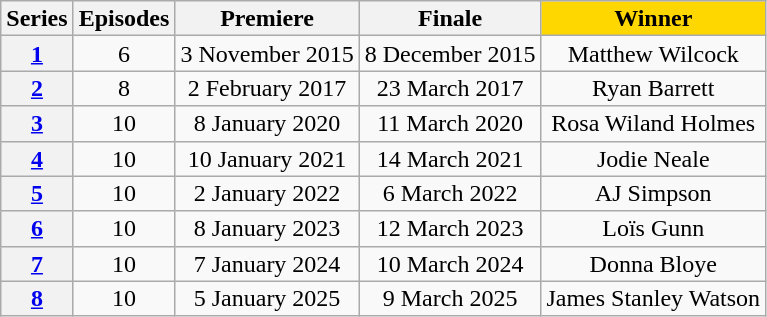<table class="wikitable"  style="text-align:center; line-height:16px;">
<tr>
<th scope="col">Series</th>
<th scope="col">Episodes</th>
<th scope="col">Premiere</th>
<th scope="col">Finale</th>
<th style="background:gold;">Winner</th>
</tr>
<tr>
<th><a href='#'>1</a></th>
<td>6</td>
<td>3 November 2015</td>
<td>8 December 2015</td>
<td>Matthew Wilcock</td>
</tr>
<tr>
<th><a href='#'>2</a></th>
<td>8</td>
<td>2 February 2017</td>
<td>23 March 2017</td>
<td>Ryan Barrett</td>
</tr>
<tr>
<th><a href='#'>3</a></th>
<td>10</td>
<td>8 January 2020</td>
<td>11 March 2020</td>
<td>Rosa Wiland Holmes</td>
</tr>
<tr>
<th><a href='#'>4</a></th>
<td>10</td>
<td>10 January 2021</td>
<td>14 March 2021</td>
<td>Jodie Neale</td>
</tr>
<tr>
<th><a href='#'>5</a></th>
<td>10</td>
<td>2 January 2022</td>
<td>6 March 2022</td>
<td>AJ Simpson</td>
</tr>
<tr>
<th><a href='#'>6</a></th>
<td>10</td>
<td>8 January 2023</td>
<td>12 March 2023</td>
<td>Loïs Gunn</td>
</tr>
<tr>
<th><a href='#'>7</a></th>
<td>10</td>
<td>7 January 2024</td>
<td>10 March 2024</td>
<td>Donna Bloye</td>
</tr>
<tr>
<th><a href='#'>8</a></th>
<td>10</td>
<td>5 January 2025</td>
<td>9 March 2025</td>
<td>James Stanley Watson</td>
</tr>
</table>
